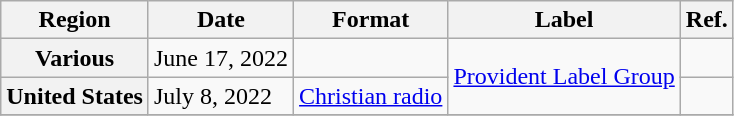<table class="wikitable plainrowheaders">
<tr>
<th scope="col">Region</th>
<th scope="col">Date</th>
<th scope="col">Format</th>
<th scope="col">Label</th>
<th scope="col">Ref.</th>
</tr>
<tr>
<th scope="row">Various</th>
<td>June 17, 2022</td>
<td></td>
<td rowspan="2"><a href='#'>Provident Label Group</a></td>
<td></td>
</tr>
<tr>
<th scope="row">United States</th>
<td>July 8, 2022</td>
<td><a href='#'>Christian radio</a></td>
<td></td>
</tr>
<tr>
</tr>
</table>
